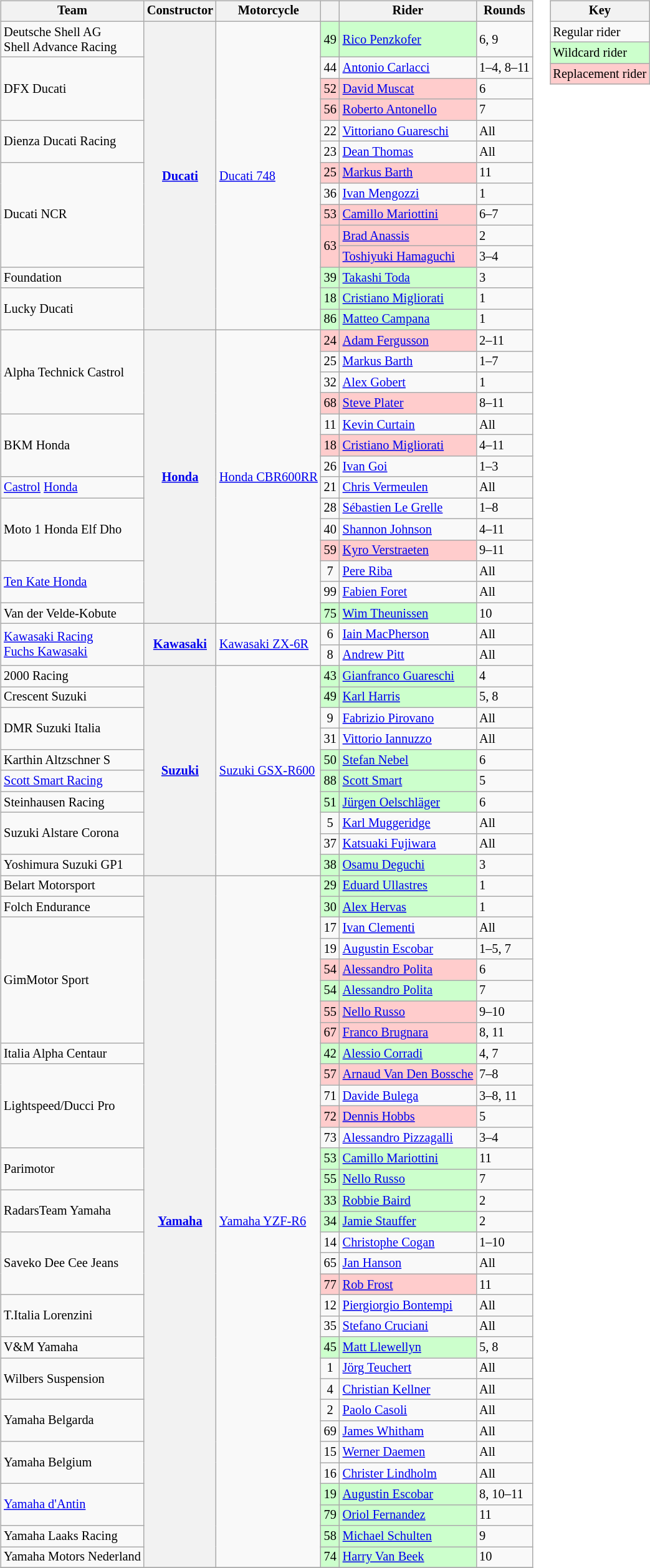<table>
<tr>
<td><br><table class="wikitable" style="font-size: 85%">
<tr>
<th>Team</th>
<th>Constructor</th>
<th>Motorcycle</th>
<th></th>
<th>Rider</th>
<th>Rounds</th>
</tr>
<tr>
<td>Deutsche Shell AG <br> Shell Advance Racing</td>
<th rowspan="14"><a href='#'>Ducati</a></th>
<td rowspan="14"><a href='#'>Ducati 748</a></td>
<td style="background:#ccffcc;" align="center">49</td>
<td style="background:#ccffcc;"nowrap> <a href='#'>Rico Penzkofer</a></td>
<td>6, 9</td>
</tr>
<tr>
<td rowspan="3">DFX Ducati</td>
<td align="center">44</td>
<td> <a href='#'>Antonio Carlacci</a></td>
<td>1–4, 8–11</td>
</tr>
<tr>
<td style="background:#ffcccc;" align="center">52</td>
<td style="background:#ffcccc;"nowrap> <a href='#'>David Muscat</a></td>
<td>6</td>
</tr>
<tr>
<td style="background:#ffcccc;" align="center">56</td>
<td style="background:#ffcccc;"nowrap> <a href='#'>Roberto Antonello</a></td>
<td>7</td>
</tr>
<tr>
<td rowspan="2">Dienza Ducati Racing</td>
<td align="center">22</td>
<td> <a href='#'>Vittoriano Guareschi</a></td>
<td>All</td>
</tr>
<tr>
<td align="center">23</td>
<td> <a href='#'>Dean Thomas</a></td>
<td>All</td>
</tr>
<tr>
<td rowspan="5">Ducati NCR</td>
<td style="background:#ffcccc;" align="center">25</td>
<td style="background:#ffcccc;"nowrap> <a href='#'>Markus Barth</a></td>
<td>11</td>
</tr>
<tr>
<td align="center">36</td>
<td> <a href='#'>Ivan Mengozzi</a></td>
<td>1</td>
</tr>
<tr>
<td style="background:#ffcccc;" align="center">53</td>
<td style="background:#ffcccc;"nowrap> <a href='#'>Camillo Mariottini</a></td>
<td>6–7</td>
</tr>
<tr>
<td rowspan="2" style="background:#ffcccc;" align="center">63</td>
<td style="background:#ffcccc;"nowrap> <a href='#'>Brad Anassis</a></td>
<td>2</td>
</tr>
<tr>
<td style="background:#ffcccc;"nowrap> <a href='#'>Toshiyuki Hamaguchi</a></td>
<td>3–4</td>
</tr>
<tr>
<td>Foundation</td>
<td style="background:#ccffcc;" align="center">39</td>
<td style="background:#ccffcc;"nowrap> <a href='#'>Takashi Toda</a></td>
<td>3</td>
</tr>
<tr>
<td rowspan="2">Lucky Ducati</td>
<td style="background:#ccffcc;" align="center">18</td>
<td style="background:#ccffcc;"nowrap> <a href='#'>Cristiano Migliorati</a></td>
<td>1</td>
</tr>
<tr>
<td style="background:#ccffcc;" align="center">86</td>
<td style="background:#ccffcc;"nowrap> <a href='#'>Matteo Campana</a></td>
<td>1</td>
</tr>
<tr>
<td rowspan="4">Alpha Technick Castrol</td>
<th rowspan="14"><a href='#'>Honda</a></th>
<td rowspan="14"><a href='#'>Honda CBR600RR</a></td>
<td style="background:#ffcccc;" align="center">24</td>
<td style="background:#ffcccc;"nowrap> <a href='#'>Adam Fergusson</a></td>
<td>2–11</td>
</tr>
<tr>
<td align="center">25</td>
<td> <a href='#'>Markus Barth</a></td>
<td>1–7</td>
</tr>
<tr>
<td align="center">32</td>
<td> <a href='#'>Alex Gobert</a></td>
<td>1</td>
</tr>
<tr>
<td style="background:#ffcccc;" align="center">68</td>
<td style="background:#ffcccc;"nowrap> <a href='#'>Steve Plater</a></td>
<td>8–11</td>
</tr>
<tr>
<td rowspan="3">BKM Honda</td>
<td align="center">11</td>
<td> <a href='#'>Kevin Curtain</a></td>
<td>All</td>
</tr>
<tr>
<td style="background:#ffcccc;" align="center">18</td>
<td style="background:#ffcccc;"nowrap> <a href='#'>Cristiano Migliorati</a></td>
<td>4–11</td>
</tr>
<tr>
<td align="center">26</td>
<td> <a href='#'>Ivan Goi</a></td>
<td>1–3</td>
</tr>
<tr>
<td><a href='#'>Castrol</a> <a href='#'>Honda</a></td>
<td align="center">21</td>
<td> <a href='#'>Chris Vermeulen</a></td>
<td>All</td>
</tr>
<tr>
<td rowspan="3">Moto 1 Honda Elf Dho</td>
<td align="center">28</td>
<td> <a href='#'>Sébastien Le Grelle</a></td>
<td>1–8</td>
</tr>
<tr>
<td align="center">40</td>
<td> <a href='#'>Shannon Johnson</a></td>
<td>4–11</td>
</tr>
<tr>
<td style="background:#ffcccc;" align="center">59</td>
<td style="background:#ffcccc;"nowrap> <a href='#'>Kyro Verstraeten</a></td>
<td>9–11</td>
</tr>
<tr>
<td rowspan="2"><a href='#'>Ten Kate Honda</a></td>
<td align="center">7</td>
<td> <a href='#'>Pere Riba</a></td>
<td>All</td>
</tr>
<tr>
<td align="center">99</td>
<td> <a href='#'>Fabien Foret</a></td>
<td>All</td>
</tr>
<tr>
<td>Van der Velde-Kobute</td>
<td style="background:#ccffcc;" align="center">75</td>
<td style="background:#ccffcc;"nowrap> <a href='#'>Wim Theunissen</a></td>
<td>10</td>
</tr>
<tr>
<td rowspan="2"><a href='#'>Kawasaki Racing</a> <br> <a href='#'>Fuchs Kawasaki</a></td>
<th rowspan="2"><a href='#'>Kawasaki</a></th>
<td rowspan="2"><a href='#'>Kawasaki ZX-6R</a></td>
<td align="center">6</td>
<td> <a href='#'>Iain MacPherson</a></td>
<td>All</td>
</tr>
<tr>
<td align="center">8</td>
<td> <a href='#'>Andrew Pitt</a></td>
<td>All</td>
</tr>
<tr>
<td>2000 Racing</td>
<th rowspan="10"><a href='#'>Suzuki</a></th>
<td rowspan="10"><a href='#'>Suzuki GSX-R600</a></td>
<td style="background:#ccffcc;" align="center">43</td>
<td style="background:#ccffcc;"nowrap> <a href='#'>Gianfranco Guareschi</a></td>
<td>4</td>
</tr>
<tr>
<td>Crescent Suzuki</td>
<td style="background:#ccffcc;" align="center">49</td>
<td style="background:#ccffcc;"nowrap> <a href='#'>Karl Harris</a></td>
<td>5, 8</td>
</tr>
<tr>
<td rowspan="2">DMR Suzuki Italia</td>
<td align="center">9</td>
<td> <a href='#'>Fabrizio Pirovano</a></td>
<td>All</td>
</tr>
<tr>
<td align="center">31</td>
<td> <a href='#'>Vittorio Iannuzzo</a></td>
<td>All</td>
</tr>
<tr>
<td>Karthin Altzschner S</td>
<td style="background:#ccffcc;" align="center">50</td>
<td style="background:#ccffcc;"nowrap> <a href='#'>Stefan Nebel</a></td>
<td>6</td>
</tr>
<tr>
<td><a href='#'>Scott Smart Racing</a></td>
<td style="background:#ccffcc;" align="center">88</td>
<td style="background:#ccffcc;"nowrap> <a href='#'>Scott Smart</a></td>
<td>5</td>
</tr>
<tr>
<td>Steinhausen Racing</td>
<td style="background:#ccffcc;" align="center">51</td>
<td style="background:#ccffcc;"nowrap> <a href='#'>Jürgen Oelschläger</a></td>
<td>6</td>
</tr>
<tr>
<td rowspan="2">Suzuki Alstare Corona</td>
<td align="center">5</td>
<td> <a href='#'>Karl Muggeridge</a></td>
<td>All</td>
</tr>
<tr>
<td align="center">37</td>
<td> <a href='#'>Katsuaki Fujiwara</a></td>
<td>All</td>
</tr>
<tr>
<td>Yoshimura Suzuki GP1</td>
<td style="background:#ccffcc;" align="center">38</td>
<td style="background:#ccffcc;"nowrap> <a href='#'>Osamu Deguchi</a></td>
<td>3</td>
</tr>
<tr>
<td>Belart Motorsport</td>
<th rowspan="33"><a href='#'>Yamaha</a></th>
<td rowspan="33"><a href='#'>Yamaha YZF-R6</a></td>
<td style="background:#ccffcc;" align="center">29</td>
<td style="background:#ccffcc;"nowrap> <a href='#'>Eduard Ullastres</a></td>
<td>1</td>
</tr>
<tr>
<td>Folch Endurance</td>
<td style="background:#ccffcc;" align="center">30</td>
<td style="background:#ccffcc;"nowrap> <a href='#'>Alex Hervas</a></td>
<td>1</td>
</tr>
<tr>
<td rowspan="6">GimMotor Sport</td>
<td align="center">17</td>
<td> <a href='#'>Ivan Clementi</a></td>
<td>All</td>
</tr>
<tr>
<td align="center">19</td>
<td> <a href='#'>Augustin Escobar</a></td>
<td>1–5, 7</td>
</tr>
<tr>
<td style="background:#ffcccc;" align="center">54</td>
<td style="background:#ffcccc;"nowrap> <a href='#'>Alessandro Polita</a></td>
<td>6</td>
</tr>
<tr>
<td style="background:#ccffcc;" align="center">54</td>
<td style="background:#ccffcc;"nowrap> <a href='#'>Alessandro Polita</a></td>
<td>7</td>
</tr>
<tr>
<td style="background:#ffcccc;" align="center">55</td>
<td style="background:#ffcccc;"nowrap> <a href='#'>Nello Russo</a></td>
<td>9–10</td>
</tr>
<tr>
<td style="background:#ffcccc;" align="center">67</td>
<td style="background:#ffcccc;"nowrap> <a href='#'>Franco Brugnara</a></td>
<td>8, 11</td>
</tr>
<tr>
<td>Italia Alpha Centaur</td>
<td style="background:#ccffcc;" align="center">42</td>
<td style="background:#ccffcc;"nowrap> <a href='#'>Alessio Corradi</a></td>
<td>4, 7</td>
</tr>
<tr>
<td rowspan="4">Lightspeed/Ducci Pro</td>
<td style="background:#ffcccc;" align="center">57</td>
<td style="background:#ffcccc;"nowrap> <a href='#'>Arnaud Van Den Bossche</a></td>
<td>7–8</td>
</tr>
<tr>
<td align="center">71</td>
<td> <a href='#'>Davide Bulega</a></td>
<td>3–8, 11</td>
</tr>
<tr>
<td style="background:#ffcccc;" align="center">72</td>
<td style="background:#ffcccc;"nowrap> <a href='#'>Dennis Hobbs</a></td>
<td>5</td>
</tr>
<tr>
<td align="center">73</td>
<td> <a href='#'>Alessandro Pizzagalli</a></td>
<td>3–4</td>
</tr>
<tr>
<td rowspan="2">Parimotor</td>
<td style="background:#ccffcc;" align="center">53</td>
<td style="background:#ccffcc;"nowrap> <a href='#'>Camillo Mariottini</a></td>
<td>11</td>
</tr>
<tr>
<td style="background:#ccffcc;" align="center">55</td>
<td style="background:#ccffcc;"nowrap> <a href='#'>Nello Russo</a></td>
<td>7</td>
</tr>
<tr>
<td rowspan="2">RadarsTeam Yamaha</td>
<td style="background:#ccffcc;" align="center">33</td>
<td style="background:#ccffcc;"nowrap> <a href='#'>Robbie Baird</a></td>
<td>2</td>
</tr>
<tr>
<td style="background:#ccffcc;" align="center">34</td>
<td style="background:#ccffcc;"nowrap> <a href='#'>Jamie Stauffer</a></td>
<td>2</td>
</tr>
<tr>
<td rowspan="3">Saveko Dee Cee Jeans</td>
<td align="center">14</td>
<td> <a href='#'>Christophe Cogan</a></td>
<td>1–10</td>
</tr>
<tr>
<td align="center">65</td>
<td> <a href='#'>Jan Hanson</a></td>
<td>All</td>
</tr>
<tr>
<td style="background:#ffcccc;" align="center">77</td>
<td style="background:#ffcccc;"nowrap> <a href='#'>Rob Frost</a></td>
<td>11</td>
</tr>
<tr>
<td rowspan="2">T.Italia Lorenzini</td>
<td align="center">12</td>
<td> <a href='#'>Piergiorgio Bontempi</a></td>
<td>All</td>
</tr>
<tr>
<td align="center">35</td>
<td> <a href='#'>Stefano Cruciani</a></td>
<td>All</td>
</tr>
<tr>
<td>V&M Yamaha</td>
<td style="background:#ccffcc;" align="center">45</td>
<td style="background:#ccffcc;"nowrap> <a href='#'>Matt Llewellyn</a></td>
<td>5, 8</td>
</tr>
<tr>
<td rowspan="2">Wilbers Suspension</td>
<td align="center">1</td>
<td> <a href='#'>Jörg Teuchert</a></td>
<td>All</td>
</tr>
<tr>
<td align="center">4</td>
<td> <a href='#'>Christian Kellner</a></td>
<td>All</td>
</tr>
<tr>
<td rowspan="2">Yamaha Belgarda</td>
<td align="center">2</td>
<td> <a href='#'>Paolo Casoli</a></td>
<td>All</td>
</tr>
<tr>
<td align="center">69</td>
<td> <a href='#'>James Whitham</a></td>
<td>All</td>
</tr>
<tr>
<td rowspan="2">Yamaha Belgium</td>
<td align="center">15</td>
<td> <a href='#'>Werner Daemen</a></td>
<td>All</td>
</tr>
<tr>
<td align="center">16</td>
<td> <a href='#'>Christer Lindholm</a></td>
<td>All</td>
</tr>
<tr>
<td rowspan="2"><a href='#'>Yamaha d'Antin</a></td>
<td style="background:#ccffcc;" align="center">19</td>
<td style="background:#ccffcc;"nowrap> <a href='#'>Augustin Escobar</a></td>
<td>8, 10–11</td>
</tr>
<tr>
<td style="background:#ccffcc;" align="center">79</td>
<td style="background:#ccffcc;"nowrap> <a href='#'>Oriol Fernandez</a></td>
<td>11</td>
</tr>
<tr>
<td>Yamaha Laaks Racing</td>
<td style="background:#ccffcc;" align="center">58</td>
<td style="background:#ccffcc;"nowrap> <a href='#'>Michael Schulten</a></td>
<td>9</td>
</tr>
<tr>
<td>Yamaha Motors Nederland</td>
<td style="background:#ccffcc;" align="center">74</td>
<td style="background:#ccffcc;"nowrap> <a href='#'>Harry Van Beek</a></td>
<td>10</td>
</tr>
<tr>
</tr>
</table>
</td>
<td valign=top><br><table class="wikitable" style="font-size: 85%;">
<tr>
<th colspan=2>Key</th>
</tr>
<tr>
<td>Regular rider</td>
</tr>
<tr style="background:#ccffcc;">
<td>Wildcard rider</td>
</tr>
<tr style="background:#ffcccc;">
<td>Replacement rider</td>
</tr>
</table>
</td>
</tr>
</table>
